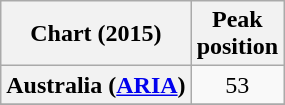<table class="wikitable sortable plainrowheaders" style="text-align:center">
<tr>
<th scope="col">Chart (2015)</th>
<th scope="col">Peak<br> position</th>
</tr>
<tr>
<th scope="row">Australia (<a href='#'>ARIA</a>)</th>
<td>53</td>
</tr>
<tr>
</tr>
</table>
